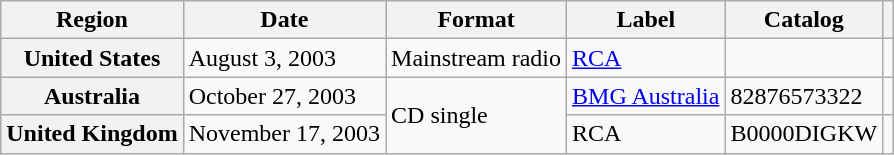<table class="wikitable plainrowheaders">
<tr>
<th>Region</th>
<th>Date</th>
<th>Format</th>
<th>Label</th>
<th>Catalog</th>
<th></th>
</tr>
<tr>
<th scope="row">United States</th>
<td>August 3, 2003</td>
<td>Mainstream radio</td>
<td><a href='#'>RCA</a></td>
<td></td>
<td></td>
</tr>
<tr>
<th scope="row">Australia</th>
<td>October 27, 2003</td>
<td rowspan="2">CD single</td>
<td><a href='#'>BMG Australia</a></td>
<td>82876573322</td>
<td></td>
</tr>
<tr>
<th scope="row">United Kingdom</th>
<td>November 17, 2003</td>
<td>RCA</td>
<td>B0000DIGKW</td>
<td></td>
</tr>
</table>
